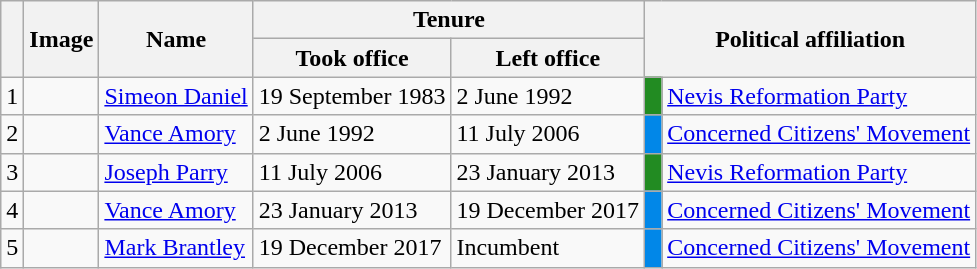<table class="wikitable">
<tr>
<th rowspan="2"></th>
<th rowspan="2">Image</th>
<th rowspan="2">Name</th>
<th colspan="2">Tenure</th>
<th rowspan="2" colspan="2">Political affiliation</th>
</tr>
<tr>
<th>Took office</th>
<th>Left office</th>
</tr>
<tr>
<td>1</td>
<td></td>
<td><a href='#'>Simeon Daniel</a><br></td>
<td>19 September 1983</td>
<td>2 June 1992</td>
<td bgcolor=#228B22> </td>
<td><a href='#'>Nevis Reformation Party</a></td>
</tr>
<tr>
<td>2</td>
<td></td>
<td><a href='#'>Vance Amory</a><br></td>
<td>2 June 1992</td>
<td>11 July 2006</td>
<td bgcolor=#0187E8> </td>
<td><a href='#'>Concerned Citizens' Movement</a></td>
</tr>
<tr>
<td>3</td>
<td></td>
<td><a href='#'>Joseph Parry</a></td>
<td>11 July 2006</td>
<td>23 January 2013</td>
<td bgcolor=#228B22> </td>
<td><a href='#'>Nevis Reformation Party</a></td>
</tr>
<tr>
<td>4</td>
<td></td>
<td><a href='#'>Vance Amory</a><br></td>
<td>23 January 2013</td>
<td>19 December 2017</td>
<td bgcolor=#0187E8> </td>
<td><a href='#'>Concerned Citizens' Movement</a></td>
</tr>
<tr>
<td>5</td>
<td></td>
<td><a href='#'>Mark Brantley</a><br></td>
<td>19 December 2017</td>
<td>Incumbent</td>
<td bgcolor=#0187E8> </td>
<td><a href='#'>Concerned Citizens' Movement</a></td>
</tr>
</table>
